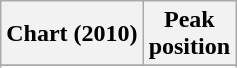<table class="wikitable sortable plainrowheaders" style="text-align:center">
<tr>
<th scope="col">Chart (2010)</th>
<th scope="col">Peak<br>position</th>
</tr>
<tr>
</tr>
<tr>
</tr>
</table>
